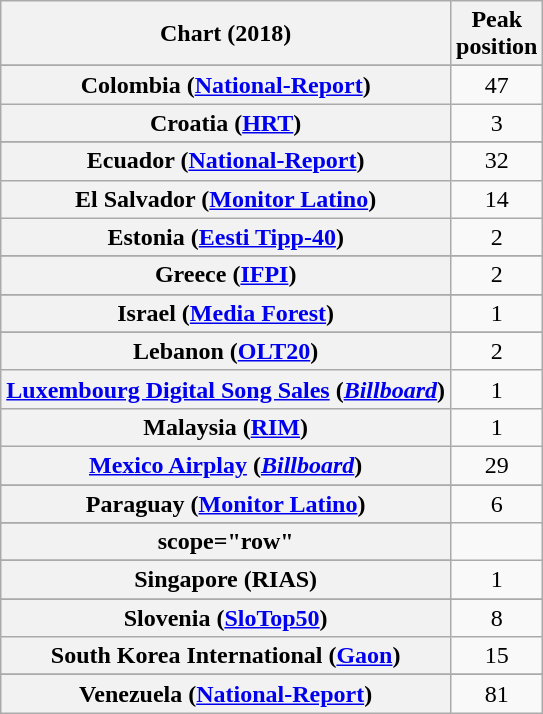<table class="wikitable sortable plainrowheaders" style="text-align:center">
<tr>
<th scope="col">Chart (2018)</th>
<th scope="col">Peak<br> position</th>
</tr>
<tr>
</tr>
<tr>
</tr>
<tr>
</tr>
<tr>
</tr>
<tr>
</tr>
<tr>
</tr>
<tr>
</tr>
<tr>
</tr>
<tr>
<th scope="row">Colombia (<a href='#'>National-Report</a>)</th>
<td>47</td>
</tr>
<tr>
<th scope="row">Croatia (<a href='#'>HRT</a>)</th>
<td>3</td>
</tr>
<tr>
</tr>
<tr>
</tr>
<tr>
</tr>
<tr>
</tr>
<tr>
<th scope="row">Ecuador (<a href='#'>National-Report</a>)</th>
<td>32</td>
</tr>
<tr>
<th scope="row">El Salvador (<a href='#'>Monitor Latino</a>)</th>
<td>14</td>
</tr>
<tr>
<th scope="row">Estonia (<a href='#'>Eesti Tipp-40</a>)</th>
<td>2</td>
</tr>
<tr>
</tr>
<tr>
</tr>
<tr>
</tr>
<tr>
</tr>
<tr>
<th scope="row">Greece (<a href='#'>IFPI</a>)</th>
<td>2</td>
</tr>
<tr>
</tr>
<tr>
</tr>
<tr>
</tr>
<tr>
</tr>
<tr>
</tr>
<tr>
<th scope="row">Israel (<a href='#'>Media Forest</a>)</th>
<td>1</td>
</tr>
<tr>
</tr>
<tr>
</tr>
<tr>
<th scope="row">Lebanon (<a href='#'>OLT20</a>)</th>
<td>2</td>
</tr>
<tr>
<th scope="row"><a href='#'>Luxembourg Digital Song Sales</a> (<em><a href='#'>Billboard</a></em>)</th>
<td>1</td>
</tr>
<tr>
<th scope="row">Malaysia (<a href='#'>RIM</a>)</th>
<td>1</td>
</tr>
<tr>
<th scope="row"><a href='#'>Mexico Airplay</a> (<em><a href='#'>Billboard</a></em>)</th>
<td>29</td>
</tr>
<tr>
</tr>
<tr>
</tr>
<tr>
</tr>
<tr>
</tr>
<tr>
<th scope="row">Paraguay (<a href='#'>Monitor Latino</a>)</th>
<td>6</td>
</tr>
<tr>
</tr>
<tr>
</tr>
<tr>
<th>scope="row"</th>
</tr>
<tr>
</tr>
<tr>
</tr>
<tr>
<th scope="row">Singapore (RIAS)</th>
<td>1</td>
</tr>
<tr>
</tr>
<tr>
</tr>
<tr>
<th scope="row">Slovenia (<a href='#'>SloTop50</a>)</th>
<td>8</td>
</tr>
<tr>
<th scope="row">South Korea International (<a href='#'>Gaon</a>)</th>
<td>15</td>
</tr>
<tr>
</tr>
<tr>
</tr>
<tr>
</tr>
<tr>
</tr>
<tr>
</tr>
<tr>
</tr>
<tr>
</tr>
<tr>
</tr>
<tr>
</tr>
<tr>
</tr>
<tr>
</tr>
<tr>
<th scope="row">Venezuela (<a href='#'>National-Report</a>)</th>
<td>81</td>
</tr>
</table>
